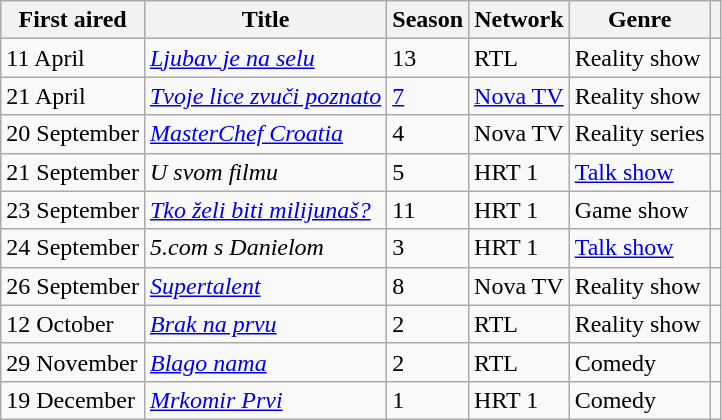<table class="wikitable sortable">
<tr>
<th>First aired</th>
<th>Title</th>
<th>Season</th>
<th>Network</th>
<th>Genre</th>
<th></th>
</tr>
<tr>
<td>11 April</td>
<td><em><a href='#'>Ljubav je na selu</a></em></td>
<td>13</td>
<td>RTL</td>
<td>Reality show</td>
<td></td>
</tr>
<tr>
<td>21 April</td>
<td><em><a href='#'>Tvoje lice zvuči poznato</a></em></td>
<td><a href='#'>7</a></td>
<td><a href='#'>Nova TV</a></td>
<td>Reality show</td>
<td></td>
</tr>
<tr>
<td>20 September</td>
<td><em><a href='#'>MasterChef Croatia</a></em></td>
<td>4</td>
<td>Nova TV</td>
<td>Reality series</td>
<td></td>
</tr>
<tr>
<td>21 September</td>
<td><em>U svom filmu</em></td>
<td>5</td>
<td>HRT 1</td>
<td><a href='#'>Talk show</a></td>
<td></td>
</tr>
<tr>
<td>23 September</td>
<td><em><a href='#'>Tko želi biti milijunaš?</a></em></td>
<td>11</td>
<td>HRT 1</td>
<td>Game show</td>
<td></td>
</tr>
<tr>
<td>24 September</td>
<td><em>5.com s Danielom</em></td>
<td>3</td>
<td>HRT 1</td>
<td><a href='#'>Talk show</a></td>
<td></td>
</tr>
<tr>
<td>26 September</td>
<td><em><a href='#'>Supertalent</a></em></td>
<td>8</td>
<td>Nova TV</td>
<td>Reality show</td>
<td></td>
</tr>
<tr>
<td>12 October</td>
<td><em><a href='#'>Brak na prvu</a></em></td>
<td>2</td>
<td>RTL</td>
<td>Reality show</td>
<td></td>
</tr>
<tr>
<td>29 November</td>
<td><em><a href='#'>Blago nama</a></em></td>
<td>2</td>
<td>RTL</td>
<td>Comedy</td>
<td></td>
</tr>
<tr>
<td>19 December</td>
<td><em><a href='#'>Mrkomir Prvi</a></em></td>
<td>1</td>
<td>HRT 1</td>
<td>Comedy</td>
<td></td>
</tr>
</table>
